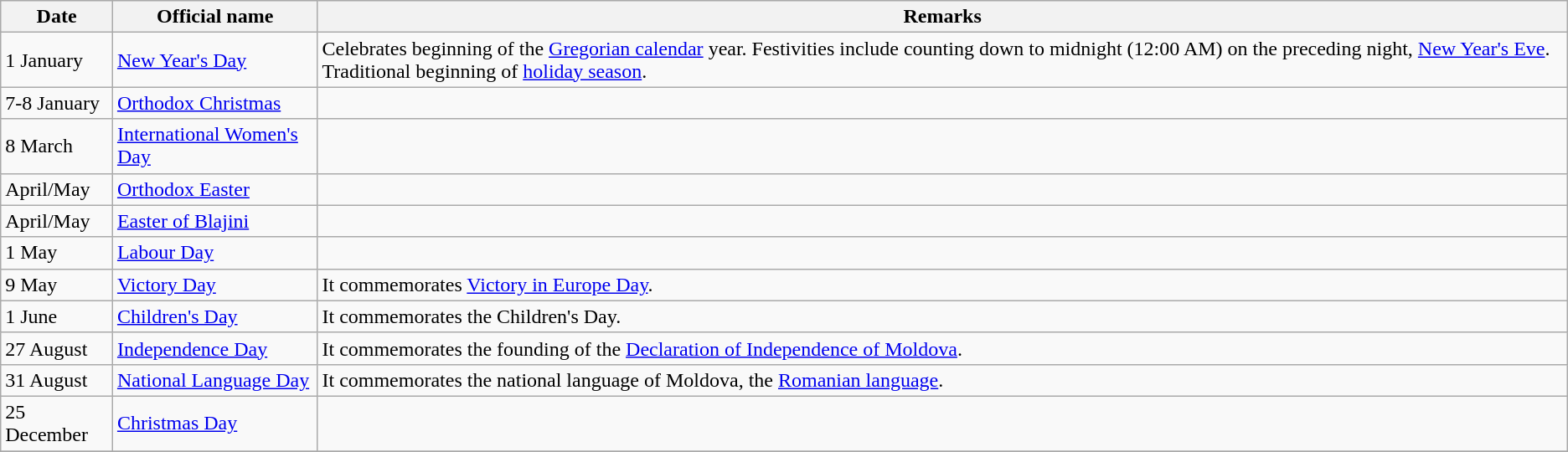<table class="wikitable">
<tr style="background:#efefef;">
<th>Date</th>
<th>Official name</th>
<th>Remarks</th>
</tr>
<tr>
<td>1 January</td>
<td><a href='#'>New Year's Day</a></td>
<td>Celebrates beginning of the <a href='#'>Gregorian calendar</a> year. Festivities include counting down to midnight (12:00 AM) on the preceding night, <a href='#'>New Year's Eve</a>. Traditional beginning of <a href='#'>holiday season</a>.</td>
</tr>
<tr>
<td>7-8 January</td>
<td><a href='#'>Orthodox Christmas</a></td>
<td></td>
</tr>
<tr>
<td>8 March</td>
<td><a href='#'>International Women's Day</a></td>
<td></td>
</tr>
<tr>
<td>April/May</td>
<td><a href='#'>Orthodox Easter</a></td>
<td Public holiday on two days: the first Sunday and Monday after full moon March (></td>
</tr>
<tr>
<td>April/May</td>
<td><a href='#'>Easter of Blajini</a></td>
<td Public holiday on two days: the first Sunday and Monday after full moon March (></td>
</tr>
<tr>
<td>1 May</td>
<td><a href='#'>Labour Day</a></td>
<td></td>
</tr>
<tr>
<td>9 May</td>
<td><a href='#'>Victory Day</a></td>
<td>It commemorates <a href='#'>Victory in Europe Day</a>.</td>
</tr>
<tr>
<td>1 June</td>
<td><a href='#'>Children's Day</a></td>
<td>It commemorates the Children's Day.</td>
</tr>
<tr>
<td>27 August</td>
<td><a href='#'>Independence Day</a></td>
<td>It commemorates the founding of the <a href='#'>Declaration of Independence of Moldova</a>.</td>
</tr>
<tr>
<td>31 August</td>
<td><a href='#'>National Language Day</a></td>
<td>It commemorates the national language of Moldova, the <a href='#'>Romanian language</a>.</td>
</tr>
<tr>
<td>25 December</td>
<td><a href='#'>Christmas Day</a></td>
<td></td>
</tr>
<tr>
</tr>
</table>
